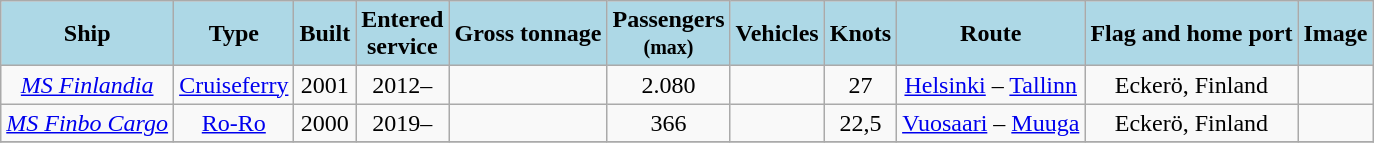<table class="wikitable" style="text-align:center">
<tr>
<th style="background:lightblue">Ship</th>
<th style="background:lightblue">Type</th>
<th style="background:lightblue">Built</th>
<th style="background:lightblue">Entered<br>service</th>
<th style="background:lightblue">Gross tonnage</th>
<th style="background:lightblue">Passengers<br><small>(max)</small></th>
<th style="background:lightblue">Vehicles</th>
<th style="background:lightblue">Knots</th>
<th style="background:lightblue">Route</th>
<th style="background:lightblue">Flag and home port</th>
<th style="background:lightblue">Image</th>
</tr>
<tr>
<td><em><a href='#'>MS Finlandia</a></em></td>
<td><a href='#'>Cruiseferry</a></td>
<td>2001</td>
<td>2012–</td>
<td></td>
<td>2.080</td>
<td></td>
<td>27</td>
<td><a href='#'>Helsinki</a> – <a href='#'>Tallinn</a></td>
<td>  Eckerö, Finland</td>
<td></td>
</tr>
<tr>
<td><em><a href='#'>MS Finbo Cargo</a></em></td>
<td><a href='#'>Ro-Ro</a></td>
<td>2000</td>
<td>2019–</td>
<td></td>
<td>366</td>
<td></td>
<td>22,5</td>
<td><a href='#'>Vuosaari</a> – <a href='#'>Muuga</a></td>
<td>  Eckerö, Finland</td>
<td></td>
</tr>
<tr>
</tr>
</table>
